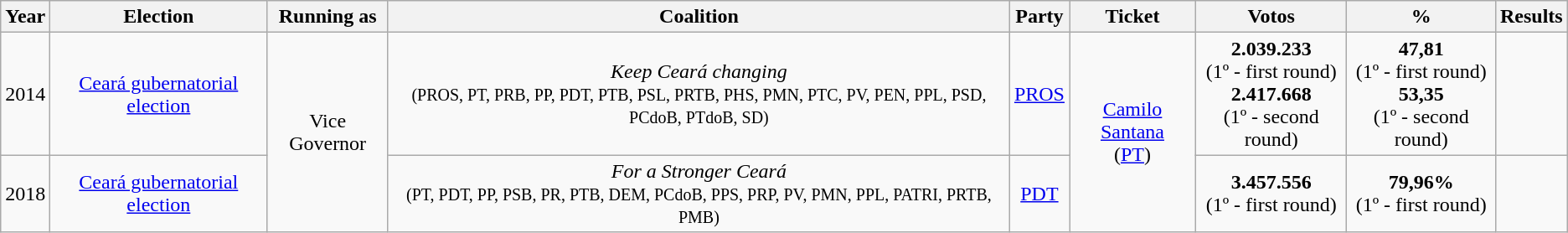<table class="wikitable" style="text-align:center">
<tr>
<th>Year</th>
<th>Election</th>
<th>Running as</th>
<th>Coalition</th>
<th>Party</th>
<th>Ticket</th>
<th>Votos</th>
<th><strong>%</strong></th>
<th>Results</th>
</tr>
<tr>
<td>2014</td>
<td><a href='#'>Ceará gubernatorial election</a></td>
<td rowspan="2">Vice Governor</td>
<td><em>Keep Ceará changing</em><br><small>(PROS, PT, PRB, PP, PDT, PTB, PSL, PRTB, PHS, PMN, PTC, PV, PEN, PPL, PSD, PCdoB, PTdoB, SD)</small></td>
<td><a href='#'>PROS</a></td>
<td rowspan="2"><a href='#'>Camilo Santana</a><br>(<a href='#'>PT</a>)</td>
<td><strong>2.039.233</strong><br>(1º - first round)<br><strong>2.417.668</strong><br>(1º - second round)</td>
<td><strong>47,81</strong><br>(1º - first round)<br><strong>53,35</strong><br>(1º - second round)</td>
<td></td>
</tr>
<tr>
<td>2018</td>
<td><a href='#'>Ceará gubernatorial election</a></td>
<td><em>For a Stronger Ceará</em><br><small>(PT, PDT, PP, PSB, PR, PTB, DEM, PCdoB, PPS, PRP, PV, PMN, PPL, PATRI, PRTB, PMB)</small></td>
<td><a href='#'>PDT</a></td>
<td><strong>3.457.556</strong><br>(1º - first round)</td>
<td><strong>79,96%</strong><br>(1º - first round)</td>
<td></td>
</tr>
</table>
